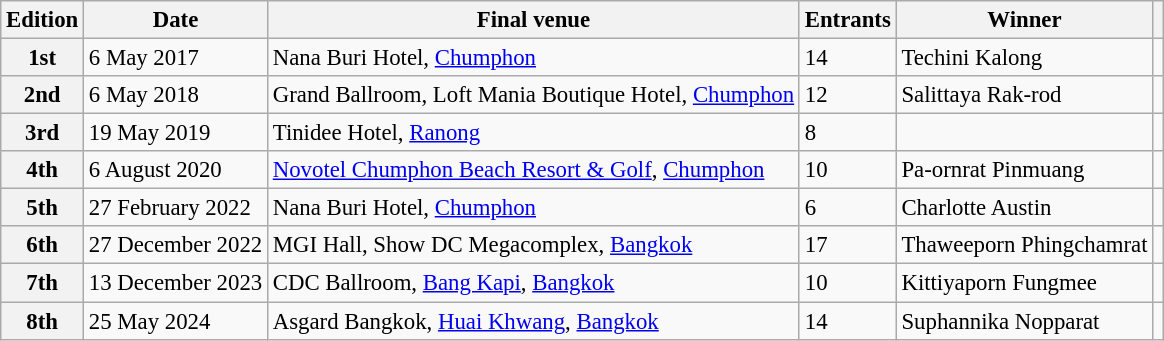<table class="wikitable defaultcenter col2left col3left col5left" style="font-size:95%;">
<tr>
<th>Edition</th>
<th>Date</th>
<th>Final venue</th>
<th>Entrants</th>
<th>Winner</th>
<th></th>
</tr>
<tr>
<th>1st</th>
<td>6 May 2017</td>
<td>Nana Buri Hotel, <a href='#'>Chumphon</a></td>
<td>14</td>
<td>Techini Kalong</td>
<td></td>
</tr>
<tr>
<th>2nd</th>
<td>6 May 2018</td>
<td>Grand Ballroom, Loft Mania Boutique Hotel, <a href='#'>Chumphon</a></td>
<td>12</td>
<td>Salittaya Rak-rod</td>
<td></td>
</tr>
<tr>
<th>3rd</th>
<td>19 May 2019</td>
<td>Tinidee Hotel, <a href='#'>Ranong</a></td>
<td>8</td>
<td></td>
<td></td>
</tr>
<tr>
<th>4th</th>
<td>6 August 2020</td>
<td><a href='#'>Novotel Chumphon Beach Resort & Golf</a>, <a href='#'>Chumphon</a></td>
<td>10</td>
<td>Pa-ornrat Pinmuang</td>
<td></td>
</tr>
<tr>
<th>5th</th>
<td>27 February 2022</td>
<td>Nana Buri Hotel, <a href='#'>Chumphon</a></td>
<td>6</td>
<td>Charlotte Austin</td>
<td></td>
</tr>
<tr>
<th>6th</th>
<td>27 December 2022</td>
<td>MGI Hall, Show DC Megacomplex, <a href='#'>Bangkok</a></td>
<td>17</td>
<td>Thaweeporn Phingchamrat</td>
<td></td>
</tr>
<tr>
<th>7th</th>
<td>13 December 2023</td>
<td>CDC Ballroom, <a href='#'>Bang Kapi</a>, <a href='#'>Bangkok</a></td>
<td>10</td>
<td>Kittiyaporn Fungmee</td>
<td></td>
</tr>
<tr>
<th>8th</th>
<td>25 May 2024</td>
<td>Asgard Bangkok, <a href='#'>Huai Khwang</a>, <a href='#'>Bangkok</a></td>
<td>14</td>
<td>Suphannika Nopparat</td>
<td></td>
</tr>
</table>
